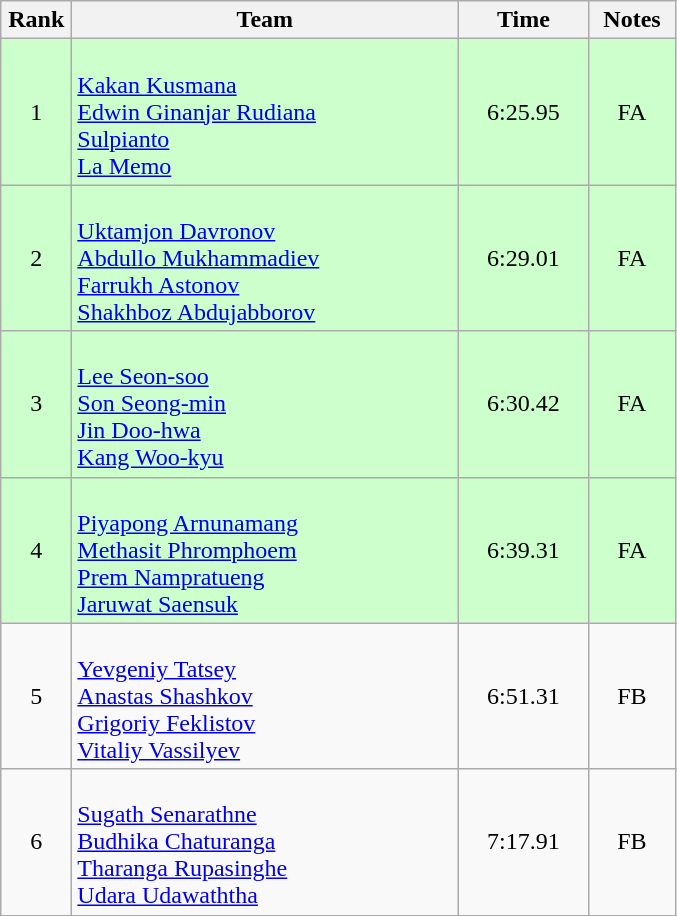<table class=wikitable style="text-align:center">
<tr>
<th width=40>Rank</th>
<th width=250>Team</th>
<th width=80>Time</th>
<th width=50>Notes</th>
</tr>
<tr bgcolor="ccffcc">
<td>1</td>
<td align=left><br><a href='#'>Kakan Kusmana</a><br><a href='#'>Edwin Ginanjar Rudiana</a><br><a href='#'>Sulpianto</a><br><a href='#'>La Memo</a></td>
<td>6:25.95</td>
<td>FA</td>
</tr>
<tr bgcolor="ccffcc">
<td>2</td>
<td align=left><br><a href='#'>Uktamjon Davronov</a><br><a href='#'>Abdullo Mukhammadiev</a><br><a href='#'>Farrukh Astonov</a><br><a href='#'>Shakhboz Abdujabborov</a></td>
<td>6:29.01</td>
<td>FA</td>
</tr>
<tr bgcolor="ccffcc">
<td>3</td>
<td align=left><br><a href='#'>Lee Seon-soo</a><br><a href='#'>Son Seong-min</a><br><a href='#'>Jin Doo-hwa</a><br><a href='#'>Kang Woo-kyu</a></td>
<td>6:30.42</td>
<td>FA</td>
</tr>
<tr bgcolor="ccffcc">
<td>4</td>
<td align=left><br><a href='#'>Piyapong Arnunamang</a><br><a href='#'>Methasit Phromphoem</a><br><a href='#'>Prem Nampratueng</a><br><a href='#'>Jaruwat Saensuk</a></td>
<td>6:39.31</td>
<td>FA</td>
</tr>
<tr>
<td>5</td>
<td align=left><br><a href='#'>Yevgeniy Tatsey</a><br><a href='#'>Anastas Shashkov</a><br><a href='#'>Grigoriy Feklistov</a><br><a href='#'>Vitaliy Vassilyev</a></td>
<td>6:51.31</td>
<td>FB</td>
</tr>
<tr>
<td>6</td>
<td align=left><br><a href='#'>Sugath Senarathne</a><br><a href='#'>Budhika Chaturanga</a><br><a href='#'>Tharanga Rupasinghe</a><br><a href='#'>Udara Udawaththa</a></td>
<td>7:17.91</td>
<td>FB</td>
</tr>
</table>
